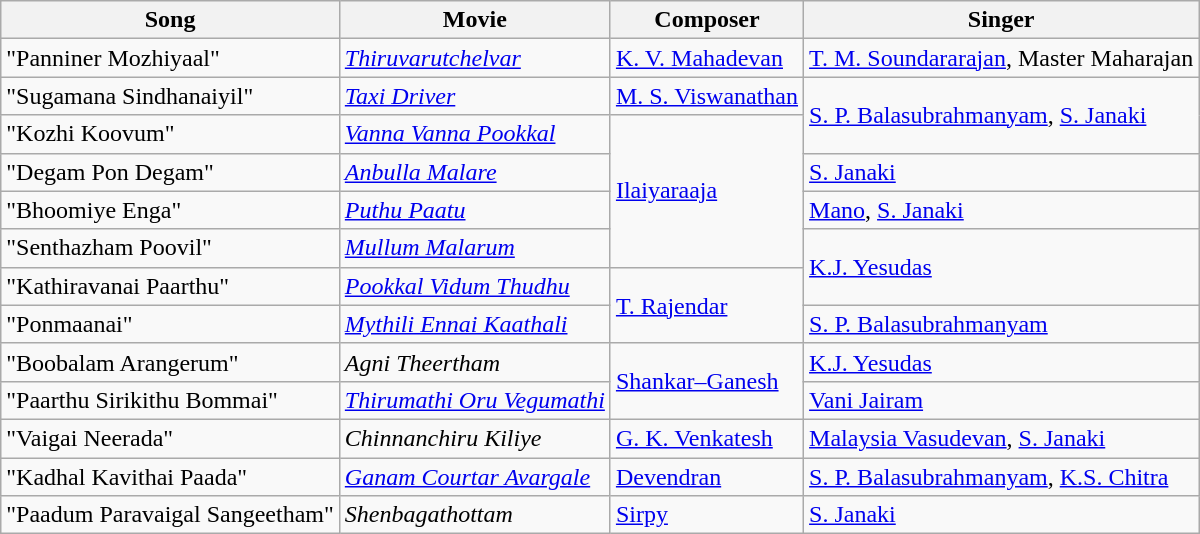<table class="wikitable">
<tr>
<th>Song</th>
<th>Movie</th>
<th>Composer</th>
<th>Singer</th>
</tr>
<tr>
<td>"Panniner Mozhiyaal"</td>
<td><em><a href='#'>Thiruvarutchelvar</a></em></td>
<td><a href='#'>K. V. Mahadevan</a></td>
<td><a href='#'>T. M. Soundararajan</a>, Master Maharajan</td>
</tr>
<tr>
<td>"Sugamana Sindhanaiyil"</td>
<td><em><a href='#'>Taxi Driver</a></em></td>
<td><a href='#'>M. S. Viswanathan</a></td>
<td rowspan="2"><a href='#'>S. P. Balasubrahmanyam</a>, <a href='#'>S. Janaki</a></td>
</tr>
<tr>
<td>"Kozhi Koovum"</td>
<td><em><a href='#'>Vanna Vanna Pookkal</a></em></td>
<td rowspan="4"><a href='#'>Ilaiyaraaja</a></td>
</tr>
<tr>
<td>"Degam Pon Degam"</td>
<td><em><a href='#'>Anbulla Malare</a></em></td>
<td><a href='#'>S. Janaki</a></td>
</tr>
<tr>
<td>"Bhoomiye Enga"</td>
<td><em><a href='#'>Puthu Paatu</a></em></td>
<td><a href='#'>Mano</a>, <a href='#'>S. Janaki</a></td>
</tr>
<tr>
<td>"Senthazham Poovil"</td>
<td><em><a href='#'>Mullum Malarum</a></em></td>
<td rowspan="2"><a href='#'>K.J. Yesudas</a></td>
</tr>
<tr>
<td>"Kathiravanai Paarthu"</td>
<td><em><a href='#'>Pookkal Vidum Thudhu</a></em></td>
<td rowspan="2"><a href='#'>T. Rajendar</a></td>
</tr>
<tr>
<td>"Ponmaanai"</td>
<td><em><a href='#'>Mythili Ennai Kaathali</a></em></td>
<td><a href='#'>S. P. Balasubrahmanyam</a></td>
</tr>
<tr>
<td>"Boobalam Arangerum"</td>
<td><em>Agni Theertham</em></td>
<td rowspan="2"><a href='#'>Shankar–Ganesh</a></td>
<td><a href='#'>K.J. Yesudas</a></td>
</tr>
<tr>
<td>"Paarthu Sirikithu Bommai"</td>
<td><em><a href='#'>Thirumathi Oru Vegumathi</a></em></td>
<td><a href='#'>Vani Jairam</a></td>
</tr>
<tr>
<td>"Vaigai Neerada"</td>
<td><em>Chinnanchiru Kiliye</em></td>
<td><a href='#'>G. K. Venkatesh</a></td>
<td><a href='#'>Malaysia Vasudevan</a>, <a href='#'>S. Janaki</a></td>
</tr>
<tr>
<td>"Kadhal Kavithai Paada"</td>
<td><em><a href='#'>Ganam Courtar Avargale</a></em></td>
<td><a href='#'>Devendran</a></td>
<td><a href='#'>S. P. Balasubrahmanyam</a>, <a href='#'>K.S. Chitra</a></td>
</tr>
<tr>
<td>"Paadum Paravaigal Sangeetham"</td>
<td><em>Shenbagathottam</em></td>
<td><a href='#'>Sirpy</a></td>
<td><a href='#'>S. Janaki</a></td>
</tr>
</table>
